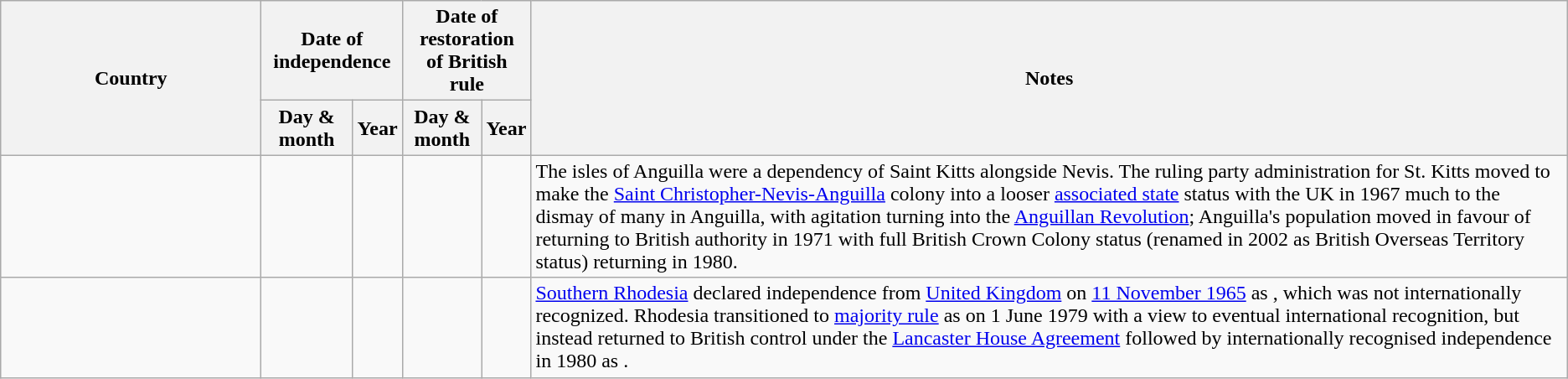<table class="wikitable sortable">
<tr>
<th rowspan=2 width=200px>Country</th>
<th colspan=2>Date of independence</th>
<th colspan=2>Date of restoration<br>of British rule</th>
<th class=unsortable rowspan=2>Notes</th>
</tr>
<tr>
<th class=unsortable>Day & month</th>
<th>Year</th>
<th class=unsortable>Day & month</th>
<th>Year</th>
</tr>
<tr>
<td></td>
<td style="text-align:right;"></td>
<td style="text-align:center;"></td>
<td style="text-align:right;"></td>
<td style="text-align:center;"></td>
<td>The isles of Anguilla were a dependency of Saint Kitts alongside Nevis. The ruling party administration for St. Kitts moved to make the <a href='#'>Saint Christopher-Nevis-Anguilla</a> colony into a looser <a href='#'>associated state</a> status with the UK in 1967 much to the dismay of many in Anguilla, with agitation turning into the <a href='#'>Anguillan Revolution</a>; Anguilla's population moved in favour of returning to British authority in 1971 with full British Crown Colony status (renamed in 2002 as British Overseas Territory status) returning in 1980.</td>
</tr>
<tr>
<td></td>
<td style="text-align:right;"></td>
<td style="text-align:center;"></td>
<td style="text-align:right;"></td>
<td style="text-align:center;"></td>
<td><a href='#'>Southern Rhodesia</a> declared independence from <a href='#'>United Kingdom</a> on <a href='#'>11 November 1965</a> as , which was not internationally recognized. Rhodesia transitioned to <a href='#'>majority rule</a> as  on 1 June 1979 with a view to eventual international recognition, but instead returned to British control under the <a href='#'>Lancaster House Agreement</a> followed by internationally recognised independence in 1980 as .</td>
</tr>
</table>
